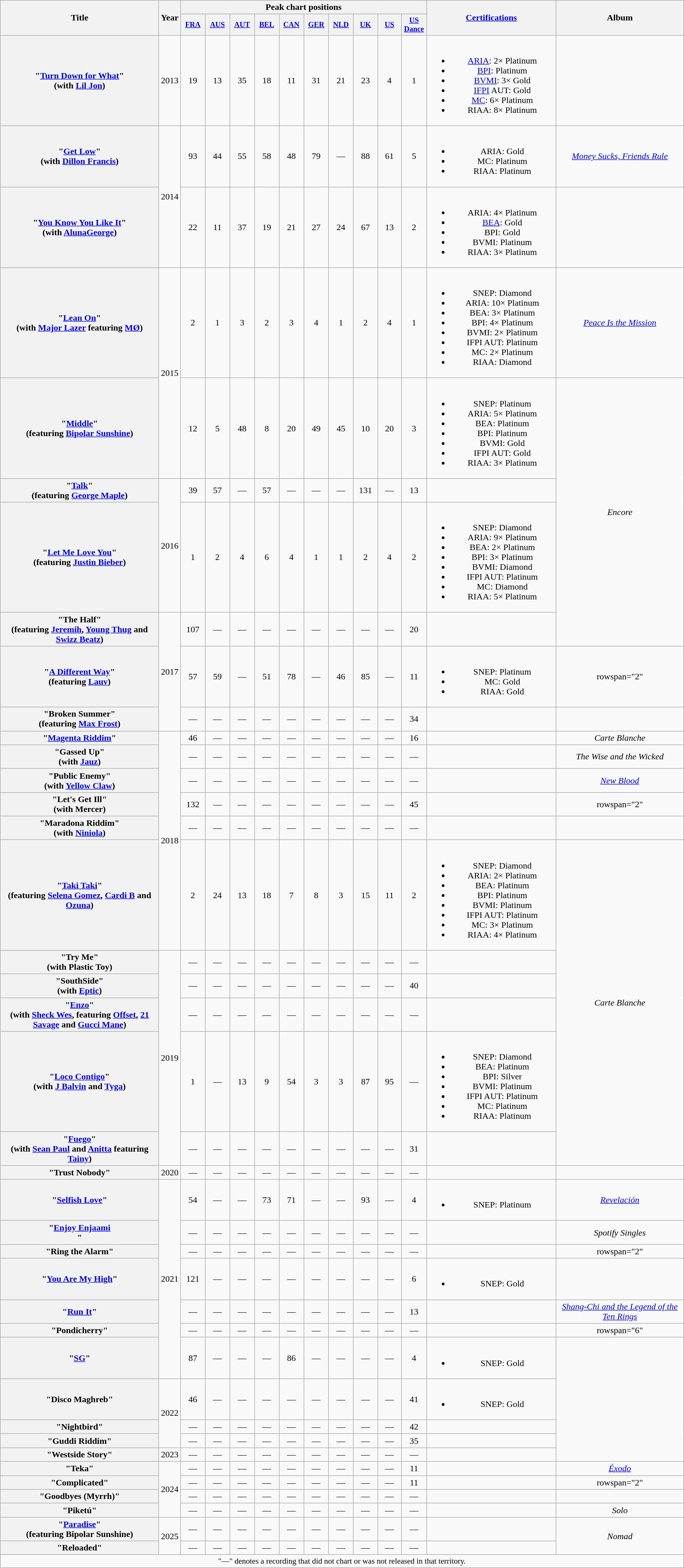<table class="wikitable plainrowheaders" style="text-align:center;">
<tr>
<th scope="col" rowspan="2" style="width:20em;">Title</th>
<th scope="col" rowspan="2" style="width:1em;">Year</th>
<th scope="col" colspan="10">Peak chart positions</th>
<th scope="col" rowspan="2" style="width:16em;"><a href='#'>Certifications</a></th>
<th scope="col" rowspan="2" style="width:16em;">Album</th>
</tr>
<tr>
<th scope="col" style="width:3em;font-size:85%;"><a href='#'>FRA</a><br></th>
<th scope="col" style="width:3em;font-size:85%;"><a href='#'>AUS</a><br></th>
<th scope="col" style="width:3em;font-size:85%;"><a href='#'>AUT</a><br></th>
<th scope="col" style="width:3em;font-size:85%;"><a href='#'>BEL</a><br></th>
<th scope="col" style="width:3em;font-size:85%;"><a href='#'>CAN</a><br></th>
<th scope="col" style="width:3em;font-size:85%;"><a href='#'>GER</a><br></th>
<th scope="col" style="width:3em;font-size:85%;"><a href='#'>NLD</a><br></th>
<th scope="col" style="width:3em;font-size:85%;"><a href='#'>UK</a><br></th>
<th scope="col" style="width:3em;font-size:85%;"><a href='#'>US</a><br></th>
<th scope="col" style="width:3em;font-size:85%;"><a href='#'>US<br>Dance</a><br></th>
</tr>
<tr>
<th scope="row">"<a href='#'>Turn Down for What</a>"<br><span>(with <a href='#'>Lil Jon</a>)</span></th>
<td>2013</td>
<td>19</td>
<td>13</td>
<td>35</td>
<td>18</td>
<td>11</td>
<td>31</td>
<td>21</td>
<td>23</td>
<td>4</td>
<td>1</td>
<td><br><ul><li><a href='#'>ARIA</a>: 2× Platinum</li><li><a href='#'>BPI</a>: Platinum</li><li><a href='#'>BVMI</a>: 3× Gold</li><li><a href='#'>IFPI</a> AUT: Gold</li><li><a href='#'>MC</a>: 6× Platinum</li><li>RIAA: 8× Platinum</li></ul></td>
<td></td>
</tr>
<tr>
<th scope="row">"<a href='#'>Get Low</a>"<br><span>(with <a href='#'>Dillon Francis</a>)</span></th>
<td rowspan="2">2014</td>
<td>93</td>
<td>44</td>
<td>55</td>
<td>58</td>
<td>48</td>
<td>79</td>
<td>—</td>
<td>88</td>
<td>61</td>
<td>5</td>
<td><br><ul><li>ARIA: Gold</li><li>MC: Platinum</li><li>RIAA: Platinum</li></ul></td>
<td><em><a href='#'>Money Sucks, Friends Rule</a></em></td>
</tr>
<tr>
<th scope="row">"<a href='#'>You Know You Like It</a>"<br><span>(with <a href='#'>AlunaGeorge</a>)</span></th>
<td>22</td>
<td>11</td>
<td>37</td>
<td>19</td>
<td>21</td>
<td>27</td>
<td>24</td>
<td>67</td>
<td>13</td>
<td>2</td>
<td><br><ul><li>ARIA: 4× Platinum</li><li><a href='#'>BEA</a>: Gold</li><li>BPI: Gold</li><li>BVMI: Platinum</li><li>RIAA: 3× Platinum</li></ul></td>
<td></td>
</tr>
<tr>
<th scope="row">"<a href='#'>Lean On</a>"<br><span>(with <a href='#'>Major Lazer</a> featuring <a href='#'>MØ</a>)</span></th>
<td rowspan="2">2015</td>
<td>2</td>
<td>1</td>
<td>3</td>
<td>2</td>
<td>3</td>
<td>4</td>
<td>1</td>
<td>2</td>
<td>4</td>
<td>1</td>
<td><br><ul><li>SNEP: Diamond</li><li>ARIA: 10× Platinum</li><li>BEA: 3× Platinum</li><li>BPI: 4× Platinum</li><li>BVMI: 2× Platinum</li><li>IFPI AUT: Platinum</li><li>MC: 2× Platinum</li><li>RIAA: Diamond</li></ul></td>
<td><em><a href='#'>Peace Is the Mission</a></em></td>
</tr>
<tr>
<th scope="row">"<a href='#'>Middle</a>"<br><span>(featuring <a href='#'>Bipolar Sunshine</a>)</span></th>
<td>12</td>
<td>5</td>
<td>48</td>
<td>8</td>
<td>20</td>
<td>49</td>
<td>45</td>
<td>10</td>
<td>20</td>
<td>3</td>
<td><br><ul><li>SNEP: Platinum</li><li>ARIA: 5× Platinum</li><li>BEA: Platinum</li><li>BPI: Platinum</li><li>BVMI: Gold</li><li>IFPI AUT: Gold</li><li>RIAA: 3× Platinum</li></ul></td>
<td rowspan="4"><em>Encore</em></td>
</tr>
<tr>
<th scope="row">"<a href='#'>Talk</a>"<br><span>(featuring <a href='#'>George Maple</a>)</span></th>
<td rowspan="2">2016</td>
<td>39</td>
<td>57</td>
<td>—</td>
<td>57</td>
<td>—</td>
<td>—</td>
<td>—</td>
<td>131</td>
<td>—</td>
<td>13</td>
<td></td>
</tr>
<tr>
<th scope="row">"<a href='#'>Let Me Love You</a>"<br><span>(featuring <a href='#'>Justin Bieber</a>)</span></th>
<td>1</td>
<td>2</td>
<td>4</td>
<td>6</td>
<td>4</td>
<td>1</td>
<td>1</td>
<td>2</td>
<td>4</td>
<td>2</td>
<td><br><ul><li>SNEP: Diamond</li><li>ARIA: 9× Platinum</li><li>BEA: 2× Platinum</li><li>BPI: 3× Platinum</li><li>BVMI: Diamond</li><li>IFPI AUT: Platinum</li><li>MC: Diamond</li><li>RIAA: 5× Platinum</li></ul></td>
</tr>
<tr>
<th scope="row">"The Half"<br><span>(featuring <a href='#'>Jeremih</a>, <a href='#'>Young Thug</a> and <a href='#'>Swizz Beatz</a>)</span></th>
<td rowspan="3">2017</td>
<td>107</td>
<td>—</td>
<td>—</td>
<td>—</td>
<td>—</td>
<td>—</td>
<td>—</td>
<td>—</td>
<td>—</td>
<td>20</td>
<td></td>
</tr>
<tr>
<th scope="row">"<a href='#'>A Different Way</a>"<br><span>(featuring <a href='#'>Lauv</a>)</span></th>
<td>57</td>
<td>59</td>
<td>—</td>
<td>51</td>
<td>78</td>
<td>—</td>
<td>46</td>
<td>85</td>
<td>—</td>
<td>11</td>
<td><br><ul><li>SNEP: Platinum</li><li>MC: Gold</li><li>RIAA: Gold</li></ul></td>
<td>rowspan="2" </td>
</tr>
<tr>
<th scope="row">"Broken Summer"<br><span>(featuring <a href='#'>Max Frost</a>)</span></th>
<td>—</td>
<td>—</td>
<td>—</td>
<td>—</td>
<td>—</td>
<td>—</td>
<td>—</td>
<td>—</td>
<td>—</td>
<td>34</td>
<td></td>
</tr>
<tr>
<th scope="row">"<a href='#'>Magenta Riddim</a>"</th>
<td rowspan="6">2018</td>
<td>46</td>
<td>—</td>
<td>—</td>
<td>—</td>
<td>—</td>
<td>—</td>
<td>—</td>
<td>—</td>
<td>—</td>
<td>16</td>
<td></td>
<td><em>Carte Blanche</em></td>
</tr>
<tr>
<th scope="row">"Gassed Up"<br><span>(with <a href='#'>Jauz</a>)</span></th>
<td>—</td>
<td>—</td>
<td>—</td>
<td>—</td>
<td>—</td>
<td>—</td>
<td>—</td>
<td>—</td>
<td>—</td>
<td>—</td>
<td></td>
<td><em>The Wise and the Wicked</em></td>
</tr>
<tr>
<th scope="row">"Public Enemy"<br><span>(with <a href='#'>Yellow Claw</a>)</span></th>
<td>—</td>
<td>—</td>
<td>—</td>
<td>—</td>
<td>—</td>
<td>—</td>
<td>—</td>
<td>—</td>
<td>—</td>
<td>—</td>
<td></td>
<td><em><a href='#'>New Blood</a></em></td>
</tr>
<tr>
<th scope="row">"Let's Get Ill"<br><span>(with Mercer)</span></th>
<td>132</td>
<td>—</td>
<td>—</td>
<td>—</td>
<td>—</td>
<td>—</td>
<td>—</td>
<td>—</td>
<td>—</td>
<td>45</td>
<td></td>
<td>rowspan="2" </td>
</tr>
<tr>
<th scope="row">"Maradona Riddim"<br><span>(with <a href='#'>Niniola</a>)</span></th>
<td>—</td>
<td>—</td>
<td>—</td>
<td>—</td>
<td>—</td>
<td>—</td>
<td>—</td>
<td>—</td>
<td>—</td>
<td>—</td>
<td></td>
</tr>
<tr>
<th scope="row">"<a href='#'>Taki Taki</a>"<br><span>(featuring <a href='#'>Selena Gomez</a>, <a href='#'>Cardi B</a> and <a href='#'>Ozuna</a>)</span></th>
<td>2</td>
<td>24</td>
<td>13</td>
<td>18</td>
<td>7</td>
<td>8</td>
<td>3</td>
<td>15</td>
<td>11</td>
<td>2</td>
<td><br><ul><li>SNEP: Diamond</li><li>ARIA: 2× Platinum</li><li>BEA: Platinum</li><li>BPI: Platinum</li><li>BVMI: Platinum</li><li>IFPI AUT: Platinum</li><li>MC: 3× Platinum</li><li>RIAA: 4× Platinum</li></ul></td>
<td rowspan="6"><em>Carte Blanche</em></td>
</tr>
<tr>
<th scope="row">"Try Me" <br><span>(with Plastic Toy)</span></th>
<td rowspan="5">2019</td>
<td>—</td>
<td>—</td>
<td>—</td>
<td>—</td>
<td>—</td>
<td>—</td>
<td>—</td>
<td>—</td>
<td>—</td>
<td>—</td>
<td></td>
</tr>
<tr>
<th scope="row">"SouthSide" <br><span>(with <a href='#'>Eptic</a>)</span></th>
<td>—</td>
<td>—</td>
<td>—</td>
<td>—</td>
<td>—</td>
<td>—</td>
<td>—</td>
<td>—</td>
<td>—</td>
<td>40</td>
<td></td>
</tr>
<tr>
<th scope="row">"<a href='#'>Enzo</a>" <br><span>(with <a href='#'>Sheck Wes</a>, featuring <a href='#'>Offset</a>, <a href='#'>21 Savage</a> and <a href='#'>Gucci Mane</a>)</span></th>
<td>—</td>
<td>—</td>
<td>—</td>
<td>—</td>
<td>—</td>
<td>—</td>
<td>—</td>
<td>—</td>
<td>—</td>
<td>—</td>
<td></td>
</tr>
<tr>
<th scope="row">"<a href='#'>Loco Contigo</a>" <br><span>(with <a href='#'>J Balvin</a> and <a href='#'>Tyga</a>)</span></th>
<td>1</td>
<td>—</td>
<td>13</td>
<td>9</td>
<td>54</td>
<td>3</td>
<td>3</td>
<td>87</td>
<td>95</td>
<td>—</td>
<td><br><ul><li>SNEP: Diamond</li><li>BEA: Platinum</li><li>BPI: Silver</li><li>BVMI: Platinum</li><li>IFPI AUT: Platinum</li><li>MC: Platinum</li><li>RIAA: Platinum</li></ul></td>
</tr>
<tr>
<th scope="row">"<a href='#'>Fuego</a>"<br><span>(with <a href='#'>Sean Paul</a> and <a href='#'>Anitta</a> featuring <a href='#'>Tainy</a>)</span></th>
<td>—</td>
<td>—</td>
<td>—</td>
<td>—</td>
<td>—</td>
<td>—</td>
<td>—</td>
<td>—</td>
<td>—</td>
<td>31</td>
<td></td>
</tr>
<tr>
<th scope="row">"Trust Nobody"</th>
<td>2020</td>
<td>—</td>
<td>—</td>
<td>—</td>
<td>—</td>
<td>—</td>
<td>—</td>
<td>—</td>
<td>—</td>
<td>—</td>
<td>—</td>
<td></td>
<td></td>
</tr>
<tr>
<th scope="row">"<a href='#'>Selfish Love</a>"<br></th>
<td rowspan="7">2021</td>
<td>54</td>
<td>—</td>
<td>—</td>
<td>73</td>
<td>71</td>
<td>—</td>
<td>—</td>
<td>93</td>
<td>—</td>
<td>4</td>
<td><br><ul><li>SNEP: Platinum</li></ul></td>
<td><em><a href='#'>Revelación</a></em></td>
</tr>
<tr>
<th scope="row">"<a href='#'>Enjoy Enjaami</a> <br>"</th>
<td>—</td>
<td>—</td>
<td>—</td>
<td>—</td>
<td>—</td>
<td>—</td>
<td>—</td>
<td>—</td>
<td>—</td>
<td>—</td>
<td></td>
<td><em>Spotify Singles</em></td>
</tr>
<tr>
<th scope="row">"Ring the Alarm" <br></th>
<td>—</td>
<td>—</td>
<td>—</td>
<td>—</td>
<td>—</td>
<td>—</td>
<td>—</td>
<td>—</td>
<td>—</td>
<td>—</td>
<td></td>
<td>rowspan="2" </td>
</tr>
<tr>
<th scope="row">"<a href='#'>You Are My High</a>"</th>
<td>121</td>
<td>—</td>
<td>—</td>
<td>—</td>
<td>—</td>
<td>—</td>
<td>—</td>
<td>—</td>
<td>—</td>
<td>6</td>
<td><br><ul><li>SNEP: Gold</li></ul></td>
</tr>
<tr>
<th scope="row">"<a href='#'>Run It</a>" <br></th>
<td>—</td>
<td>—</td>
<td>—</td>
<td>—</td>
<td>—</td>
<td>—</td>
<td>—</td>
<td>—</td>
<td>—</td>
<td>13</td>
<td></td>
<td><em><a href='#'>Shang-Chi and the Legend of the Ten Rings</a></em></td>
</tr>
<tr>
<th scope="row">"Pondicherry" <br></th>
<td>—</td>
<td>—</td>
<td>—</td>
<td>—</td>
<td>—</td>
<td>—</td>
<td>—</td>
<td>—</td>
<td>—</td>
<td>―</td>
<td></td>
<td>rowspan="6" </td>
</tr>
<tr>
<th scope="row">"<a href='#'>SG</a>"<br></th>
<td>87</td>
<td>—</td>
<td>—</td>
<td>—</td>
<td>86</td>
<td>—</td>
<td>—</td>
<td>—</td>
<td>—</td>
<td>4</td>
<td><br><ul><li>SNEP: Gold</li></ul></td>
</tr>
<tr>
<th scope="row">"Disco Maghreb"</th>
<td rowspan="3">2022</td>
<td>46</td>
<td>—</td>
<td>—</td>
<td>—</td>
<td>—</td>
<td>—</td>
<td>—</td>
<td>—</td>
<td>—</td>
<td>41</td>
<td><br><ul><li>SNEP: Gold</li></ul></td>
</tr>
<tr>
<th scope="row">"Nightbird"</th>
<td>—</td>
<td>—</td>
<td>—</td>
<td>—</td>
<td>—</td>
<td>—</td>
<td>—</td>
<td>—</td>
<td>—</td>
<td>42</td>
<td></td>
</tr>
<tr>
<th scope="row">"Guddi Riddim"<br></th>
<td>—</td>
<td>—</td>
<td>—</td>
<td>—</td>
<td>—</td>
<td>—</td>
<td>—</td>
<td>—</td>
<td>—</td>
<td>35</td>
<td></td>
</tr>
<tr>
<th scope="row">"Westside Story"</th>
<td>2023</td>
<td>—</td>
<td>—</td>
<td>—</td>
<td>—</td>
<td>—</td>
<td>—</td>
<td>—</td>
<td>—</td>
<td>—</td>
<td>—</td>
<td></td>
</tr>
<tr>
<th scope="row">"Teka"<br></th>
<td rowspan="4">2024</td>
<td>—</td>
<td>—</td>
<td>—</td>
<td>—</td>
<td>—</td>
<td>—</td>
<td>—</td>
<td>—</td>
<td>—</td>
<td>11</td>
<td></td>
<td><em><a href='#'>Éxodo</a></em></td>
</tr>
<tr>
<th scope="row">"Complicated"<br></th>
<td>—</td>
<td>—</td>
<td>—</td>
<td>—</td>
<td>—</td>
<td>—</td>
<td>—</td>
<td>—</td>
<td>—</td>
<td>11</td>
<td></td>
<td>rowspan="2" </td>
</tr>
<tr>
<th scope="row">"Goodbyes (Myrrh)"<br></th>
<td>—</td>
<td>—</td>
<td>—</td>
<td>—</td>
<td>—</td>
<td>—</td>
<td>—</td>
<td>—</td>
<td>—</td>
<td>—</td>
<td></td>
</tr>
<tr>
<th scope="row">"Piketú"<br></th>
<td>—</td>
<td>—</td>
<td>—</td>
<td>—</td>
<td>—</td>
<td>—</td>
<td>—</td>
<td>—</td>
<td>—</td>
<td>—</td>
<td></td>
<td><em>Solo</em></td>
</tr>
<tr>
<th scope="row">"<a href='#'>Paradise</a>"<br><span>(featuring Bipolar Sunshine)</span></th>
<td rowspan="2">2025</td>
<td>—</td>
<td>—</td>
<td>—</td>
<td>—</td>
<td>—</td>
<td>—</td>
<td>—</td>
<td>—</td>
<td>—</td>
<td>—</td>
<td></td>
<td rowspan="2"><em>Nomad</em></td>
</tr>
<tr>
<th scope="row">"Reloaded"<br></th>
<td>—</td>
<td>—</td>
<td>—</td>
<td>—</td>
<td>—</td>
<td>—</td>
<td>—</td>
<td>—</td>
<td>—</td>
<td>—</td>
<td></td>
</tr>
<tr>
<td colspan="14" style="font-size:90%">"—" denotes a recording that did not chart or was not released in that territory.</td>
</tr>
</table>
